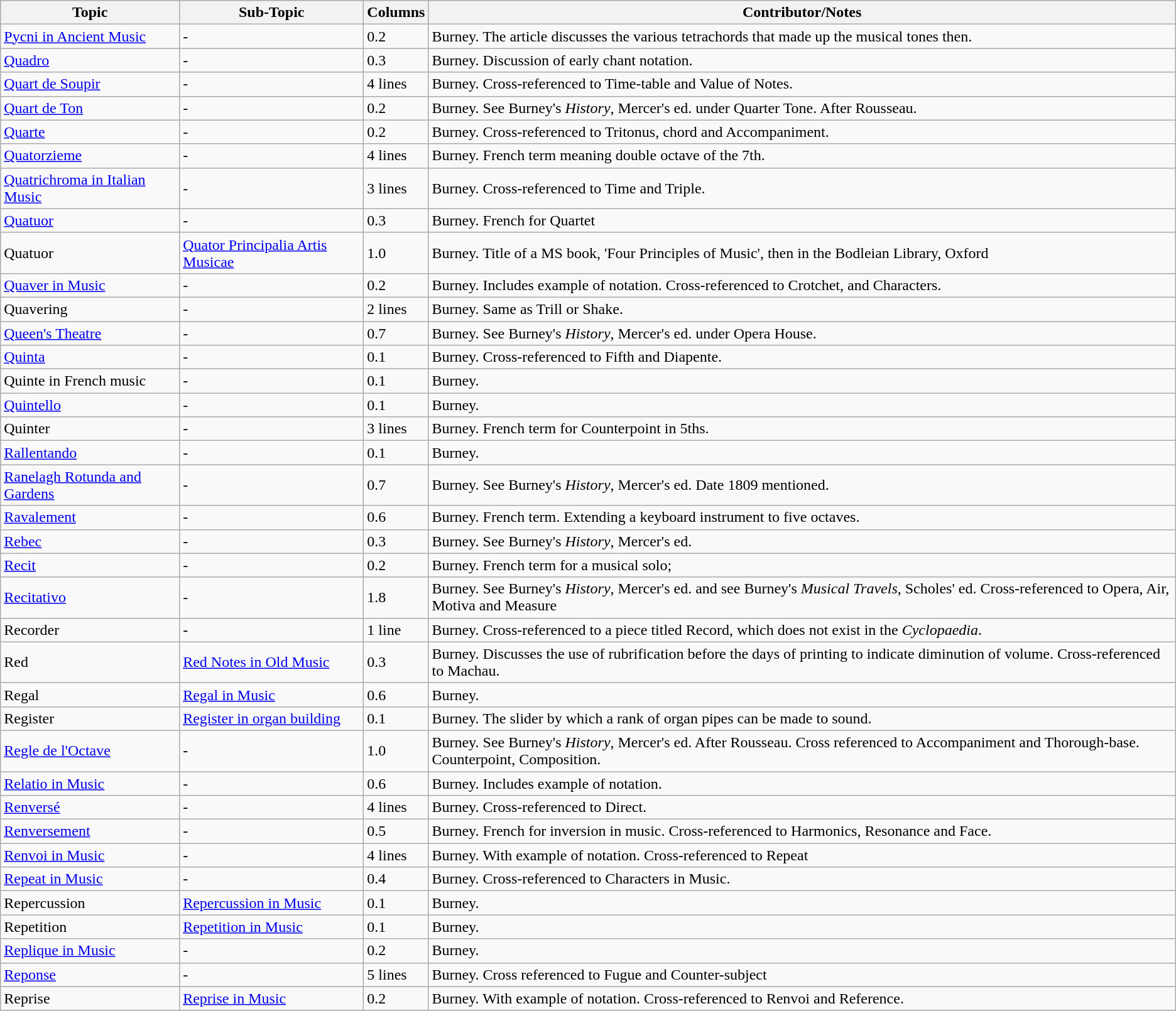<table class="wikitable">
<tr>
<th>Topic</th>
<th>Sub-Topic</th>
<th>Columns</th>
<th>Contributor/Notes</th>
</tr>
<tr>
<td><a href='#'>Pycni in Ancient Music</a></td>
<td>-</td>
<td>0.2</td>
<td>Burney. The article discusses the various tetrachords that made up the musical tones then.</td>
</tr>
<tr>
<td><a href='#'>Quadro</a></td>
<td>-</td>
<td>0.3</td>
<td>Burney. Discussion of early chant notation.</td>
</tr>
<tr>
<td><a href='#'>Quart de Soupir</a></td>
<td>-</td>
<td>4 lines</td>
<td>Burney. Cross-referenced to Time-table and Value of Notes.</td>
</tr>
<tr>
<td><a href='#'>Quart de Ton</a></td>
<td>-</td>
<td>0.2</td>
<td>Burney. See Burney's <em>History</em>, Mercer's ed. under Quarter Tone. After Rousseau.</td>
</tr>
<tr>
<td><a href='#'>Quarte</a></td>
<td>-</td>
<td>0.2</td>
<td>Burney. Cross-referenced to Tritonus, chord and Accompaniment.</td>
</tr>
<tr>
<td><a href='#'>Quatorzieme</a></td>
<td>-</td>
<td>4 lines</td>
<td>Burney. French term meaning double octave of the 7th.</td>
</tr>
<tr>
<td><a href='#'>Quatrichroma in Italian Music</a></td>
<td>-</td>
<td>3 lines</td>
<td>Burney. Cross-referenced to Time and Triple.</td>
</tr>
<tr>
<td><a href='#'>Quatuor</a></td>
<td>-</td>
<td>0.3</td>
<td>Burney. French for Quartet</td>
</tr>
<tr>
<td>Quatuor</td>
<td><a href='#'>Quator Principalia Artis Musicae</a></td>
<td>1.0</td>
<td>Burney. Title of a MS book, 'Four Principles of Music', then in the Bodleian Library, Oxford</td>
</tr>
<tr>
<td><a href='#'>Quaver in Music</a></td>
<td>-</td>
<td>0.2</td>
<td>Burney. Includes example of notation. Cross-referenced to Crotchet, and Characters.</td>
</tr>
<tr>
<td>Quavering</td>
<td>-</td>
<td>2 lines</td>
<td>Burney. Same as Trill or Shake.</td>
</tr>
<tr>
<td><a href='#'>Queen's Theatre</a></td>
<td>-</td>
<td>0.7</td>
<td>Burney. See Burney's <em>History</em>, Mercer's ed. under Opera House.</td>
</tr>
<tr>
<td><a href='#'>Quinta</a></td>
<td>-</td>
<td>0.1</td>
<td>Burney. Cross-referenced to Fifth and Diapente.</td>
</tr>
<tr>
<td>Quinte in French music</td>
<td>-</td>
<td>0.1</td>
<td>Burney.</td>
</tr>
<tr>
<td><a href='#'>Quintello</a></td>
<td>-</td>
<td>0.1</td>
<td>Burney.</td>
</tr>
<tr>
<td>Quinter</td>
<td>-</td>
<td>3 lines</td>
<td>Burney. French term for Counterpoint in 5ths.</td>
</tr>
<tr>
<td><a href='#'>Rallentando</a></td>
<td>-</td>
<td>0.1</td>
<td>Burney.</td>
</tr>
<tr>
<td><a href='#'>Ranelagh Rotunda and Gardens</a></td>
<td>-</td>
<td>0.7</td>
<td>Burney. See Burney's <em>History</em>, Mercer's ed. Date 1809 mentioned.</td>
</tr>
<tr>
<td><a href='#'>Ravalement</a></td>
<td>-</td>
<td>0.6</td>
<td>Burney. French term. Extending a keyboard instrument to five octaves.</td>
</tr>
<tr>
<td><a href='#'>Rebec</a></td>
<td>-</td>
<td>0.3</td>
<td>Burney. See Burney's <em>History</em>, Mercer's ed.</td>
</tr>
<tr>
<td><a href='#'>Recit</a></td>
<td>-</td>
<td>0.2</td>
<td>Burney. French term for a musical solo;</td>
</tr>
<tr>
<td><a href='#'>Recitativo</a></td>
<td>-</td>
<td>1.8</td>
<td>Burney. See Burney's <em>History</em>, Mercer's ed. and see Burney's <em>Musical Travels</em>, Scholes' ed. Cross-referenced to Opera, Air, Motiva and Measure</td>
</tr>
<tr>
<td>Recorder</td>
<td>-</td>
<td>1 line</td>
<td>Burney. Cross-referenced to a piece titled Record, which does not exist in the <em>Cyclopaedia</em>.</td>
</tr>
<tr>
<td>Red</td>
<td><a href='#'>Red Notes in Old Music</a></td>
<td>0.3</td>
<td>Burney. Discusses the use of rubrification before the days of printing to indicate diminution of volume. Cross-referenced to Machau.</td>
</tr>
<tr>
<td>Regal</td>
<td><a href='#'>Regal in Music</a></td>
<td>0.6</td>
<td>Burney.</td>
</tr>
<tr>
<td>Register</td>
<td><a href='#'>Register in organ building</a></td>
<td>0.1</td>
<td>Burney. The slider by which a rank of organ pipes can be made to sound.</td>
</tr>
<tr>
<td><a href='#'>Regle de l'Octave</a></td>
<td>-</td>
<td>1.0</td>
<td>Burney. See Burney's <em>History</em>, Mercer's ed. After Rousseau. Cross referenced to Accompaniment and Thorough-base. Counterpoint, Composition.</td>
</tr>
<tr>
<td><a href='#'>Relatio in Music</a></td>
<td>-</td>
<td>0.6</td>
<td>Burney. Includes example of notation.</td>
</tr>
<tr>
<td><a href='#'>Renversé</a></td>
<td>-</td>
<td>4 lines</td>
<td>Burney. Cross-referenced to Direct.</td>
</tr>
<tr>
<td><a href='#'>Renversement</a></td>
<td>-</td>
<td>0.5</td>
<td>Burney. French for inversion in music. Cross-referenced to Harmonics, Resonance and Face.</td>
</tr>
<tr>
<td><a href='#'>Renvoi in Music</a></td>
<td>-</td>
<td>4 lines</td>
<td>Burney. With example of notation. Cross-referenced to Repeat</td>
</tr>
<tr>
<td><a href='#'>Repeat in Music</a></td>
<td>-</td>
<td>0.4</td>
<td>Burney. Cross-referenced to Characters in Music.</td>
</tr>
<tr>
<td>Repercussion</td>
<td><a href='#'>Repercussion in Music</a></td>
<td>0.1</td>
<td>Burney.</td>
</tr>
<tr>
<td>Repetition</td>
<td><a href='#'>Repetition in Music</a></td>
<td>0.1</td>
<td>Burney.</td>
</tr>
<tr>
<td><a href='#'>Replique in Music</a></td>
<td>-</td>
<td>0.2</td>
<td>Burney.</td>
</tr>
<tr>
<td><a href='#'>Reponse</a></td>
<td>-</td>
<td>5 lines</td>
<td>Burney. Cross referenced to Fugue and Counter-subject</td>
</tr>
<tr>
<td>Reprise</td>
<td><a href='#'>Reprise in Music</a></td>
<td>0.2</td>
<td>Burney. With example of notation. Cross-referenced to Renvoi and Reference.</td>
</tr>
</table>
